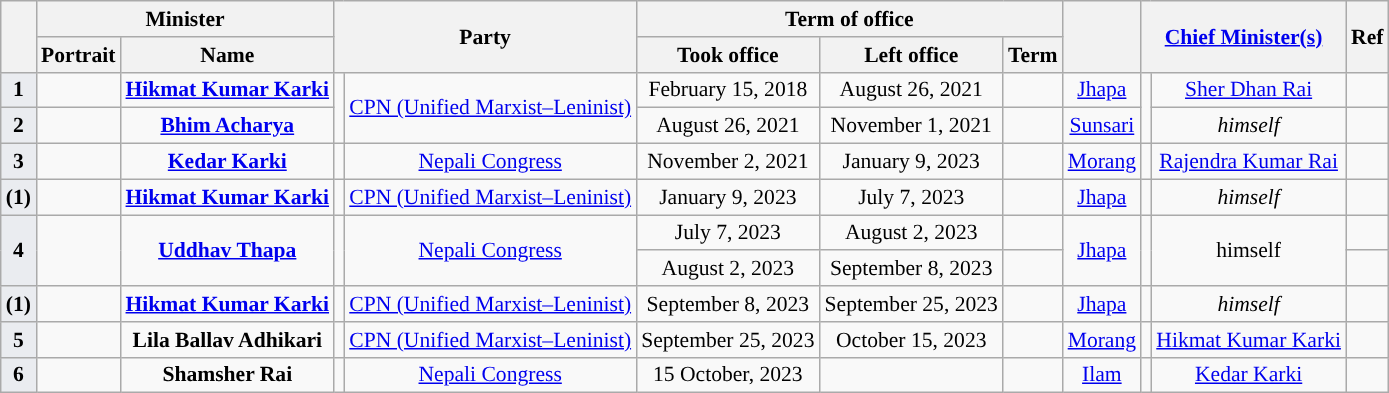<table class="wikitable" style="font-size: 90%; text-align:center;">
<tr>
<th rowspan="2"></th>
<th colspan="2">Minister</th>
<th colspan="2" rowspan="2">Party</th>
<th colspan="3">Term of office</th>
<th rowspan="2"></th>
<th colspan="2" rowspan="2"><a href='#'>Chief Minister(s)</a></th>
<th colspan="1" rowspan="2">Ref</th>
</tr>
<tr>
<th>Portrait</th>
<th>Name</th>
<th>Took office</th>
<th>Left office</th>
<th>Term</th>
</tr>
<tr>
<th style="background-color:#EAECF0;">1</th>
<td></td>
<td align="center" scope="row" style="font-weight:normal;"><strong><a href='#'>Hikmat Kumar Karki</a></strong></td>
<td rowspan="2"></td>
<td rowspan="2"><a href='#'>CPN (Unified Marxist–Leninist)</a></td>
<td>February 15, 2018</td>
<td>August 26, 2021</td>
<td></td>
<td><a href='#'>Jhapa</a></td>
<td rowspan="2"></td>
<td><a href='#'>Sher Dhan Rai</a></td>
<td></td>
</tr>
<tr>
<th style="background-color:#EAECF0;">2</th>
<td></td>
<td align="center" scope="row" style="font-weight:normal;"><strong><a href='#'>Bhim Acharya</a></strong></td>
<td>August 26, 2021</td>
<td>November 1, 2021</td>
<td></td>
<td><a href='#'>Sunsari</a></td>
<td><em>himself</em></td>
<td></td>
</tr>
<tr>
<th style="background-color:#EAECF0;">3</th>
<td></td>
<td align="center" scope="row" style="font-weight:normal;"><strong><a href='#'>Kedar Karki</a></strong></td>
<td></td>
<td><a href='#'>Nepali Congress </a></td>
<td>November 2, 2021</td>
<td>January 9, 2023</td>
<td></td>
<td><a href='#'>Morang</a></td>
<td></td>
<td><a href='#'>Rajendra Kumar Rai</a></td>
<td></td>
</tr>
<tr>
<th style="background-color:#EAECF0;">(1)</th>
<td></td>
<td align="center" scope="row" style="font-weight:normal;"><strong><a href='#'>Hikmat Kumar Karki</a></strong></td>
<td></td>
<td><a href='#'>CPN (Unified Marxist–Leninist)</a></td>
<td>January 9, 2023</td>
<td>July 7, 2023</td>
<td></td>
<td><a href='#'>Jhapa</a></td>
<td></td>
<td><em>himself</em></td>
<td></td>
</tr>
<tr>
<th rowspan="2"  style="background-color:#EAECF0;">4</th>
<td rowspan="2"></td>
<td rowspan="2"><strong><a href='#'>Uddhav Thapa</a></strong></td>
<td rowspan="2"></td>
<td rowspan="2"><a href='#'>Nepali Congress</a></td>
<td>July 7, 2023</td>
<td>August 2, 2023</td>
<td></td>
<td rowspan="2"><a href='#'>Jhapa</a></td>
<td rowspan="2"></td>
<td rowspan="2">himself</td>
<td></td>
</tr>
<tr>
<td>August 2, 2023</td>
<td>September 8, 2023</td>
<td></td>
<td></td>
</tr>
<tr>
<th style="background-color:#EAECF0;">(1)</th>
<td></td>
<td align="center" scope="row" style="font-weight:normal;"><strong><a href='#'>Hikmat Kumar Karki</a></strong></td>
<td></td>
<td><a href='#'>CPN (Unified Marxist–Leninist)</a></td>
<td>September 8, 2023</td>
<td>September 25, 2023</td>
<td></td>
<td><a href='#'>Jhapa</a></td>
<td></td>
<td><em>himself</em></td>
<td></td>
</tr>
<tr>
<th style="background-color:#EAECF0;">5</th>
<td></td>
<td align="center" scope="row" style="font-weight:normal;"><strong>Lila Ballav Adhikari</strong></td>
<td></td>
<td><a href='#'>CPN (Unified Marxist–Leninist)</a></td>
<td>September 25, 2023</td>
<td>October 15, 2023</td>
<td></td>
<td><a href='#'>Morang</a></td>
<td></td>
<td><a href='#'>Hikmat Kumar Karki</a></td>
<td></td>
</tr>
<tr>
<th style="background-color:#EAECF0;">6</th>
<td></td>
<td align="center" scope="row" style="font-weight:normal;"><strong>Shamsher Rai</strong></td>
<td></td>
<td><a href='#'>Nepali Congress </a></td>
<td>15 October, 2023</td>
<td></td>
<td></td>
<td><a href='#'>Ilam</a></td>
<td></td>
<td><a href='#'>Kedar Karki</a></td>
<td></td>
</tr>
</table>
